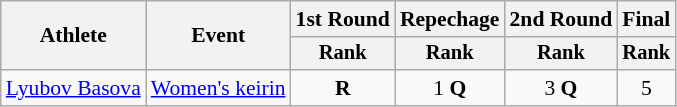<table class="wikitable" style="font-size:90%">
<tr>
<th rowspan=2>Athlete</th>
<th rowspan=2>Event</th>
<th>1st Round</th>
<th>Repechage</th>
<th>2nd Round</th>
<th>Final</th>
</tr>
<tr style="font-size:95%">
<th>Rank</th>
<th>Rank</th>
<th>Rank</th>
<th>Rank</th>
</tr>
<tr align=center>
<td align=left><a href='#'>Lyubov Basova</a></td>
<td align=left><a href='#'>Women's keirin</a></td>
<td> <strong>R</strong></td>
<td>1 <strong>Q</strong></td>
<td>3 <strong>Q</strong></td>
<td>5</td>
</tr>
</table>
